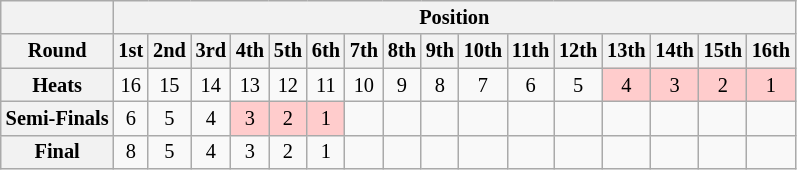<table class="wikitable" style="font-size: 85%; text-align: center;">
<tr valign="top">
<th></th>
<th colspan=16>Position</th>
</tr>
<tr>
<th rowspan=1>Round</th>
<th>1st</th>
<th>2nd</th>
<th>3rd</th>
<th>4th</th>
<th>5th</th>
<th>6th</th>
<th>7th</th>
<th>8th</th>
<th>9th</th>
<th>10th</th>
<th>11th</th>
<th>12th</th>
<th>13th</th>
<th>14th</th>
<th>15th</th>
<th>16th</th>
</tr>
<tr>
<th>Heats</th>
<td>16</td>
<td>15</td>
<td>14</td>
<td>13</td>
<td>12</td>
<td>11</td>
<td>10</td>
<td>9</td>
<td>8</td>
<td>7</td>
<td>6</td>
<td>5</td>
<td style="background:#ffcccc;">4</td>
<td style="background:#ffcccc;">3</td>
<td style="background:#ffcccc;">2</td>
<td style="background:#ffcccc;">1</td>
</tr>
<tr>
<th>Semi-Finals</th>
<td>6</td>
<td>5</td>
<td>4</td>
<td style="background:#ffcccc;">3</td>
<td style="background:#ffcccc;">2</td>
<td style="background:#ffcccc;">1</td>
<td></td>
<td></td>
<td></td>
<td></td>
<td></td>
<td></td>
<td></td>
<td></td>
<td></td>
<td></td>
</tr>
<tr>
<th>Final</th>
<td>8</td>
<td>5</td>
<td>4</td>
<td>3</td>
<td>2</td>
<td>1</td>
<td></td>
<td></td>
<td></td>
<td></td>
<td></td>
<td></td>
<td></td>
<td></td>
<td></td>
<td></td>
</tr>
</table>
